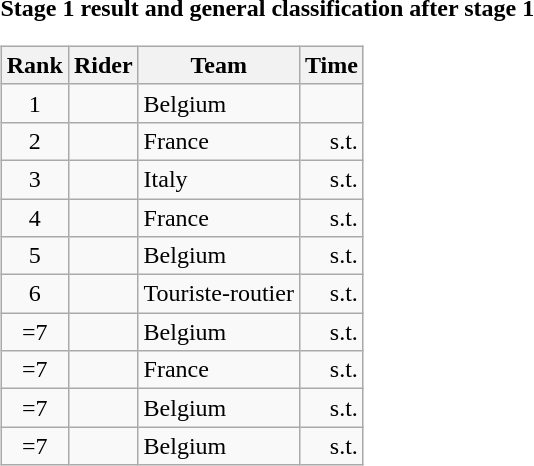<table>
<tr>
<td><strong>Stage 1 result and general classification after stage 1</strong><br><table class="wikitable">
<tr>
<th scope="col">Rank</th>
<th scope="col">Rider</th>
<th scope="col">Team</th>
<th scope="col">Time</th>
</tr>
<tr>
<td style="text-align:center;">1</td>
<td></td>
<td>Belgium</td>
<td style="text-align:right;"></td>
</tr>
<tr>
<td style="text-align:center;">2</td>
<td></td>
<td>France</td>
<td style="text-align:right;">s.t.</td>
</tr>
<tr>
<td style="text-align:center;">3</td>
<td></td>
<td>Italy</td>
<td style="text-align:right;">s.t.</td>
</tr>
<tr>
<td style="text-align:center;">4</td>
<td></td>
<td>France</td>
<td style="text-align:right;">s.t.</td>
</tr>
<tr>
<td style="text-align:center;">5</td>
<td></td>
<td>Belgium</td>
<td style="text-align:right;">s.t.</td>
</tr>
<tr>
<td style="text-align:center;">6</td>
<td></td>
<td>Touriste-routier</td>
<td style="text-align:right;">s.t.</td>
</tr>
<tr>
<td style="text-align:center;">=7</td>
<td></td>
<td>Belgium</td>
<td style="text-align:right;">s.t.</td>
</tr>
<tr>
<td style="text-align:center;">=7</td>
<td></td>
<td>France</td>
<td style="text-align:right;">s.t.</td>
</tr>
<tr>
<td style="text-align:center;">=7</td>
<td></td>
<td>Belgium</td>
<td style="text-align:right;">s.t.</td>
</tr>
<tr>
<td style="text-align:center;">=7</td>
<td></td>
<td>Belgium</td>
<td style="text-align:right;">s.t.</td>
</tr>
</table>
</td>
</tr>
</table>
